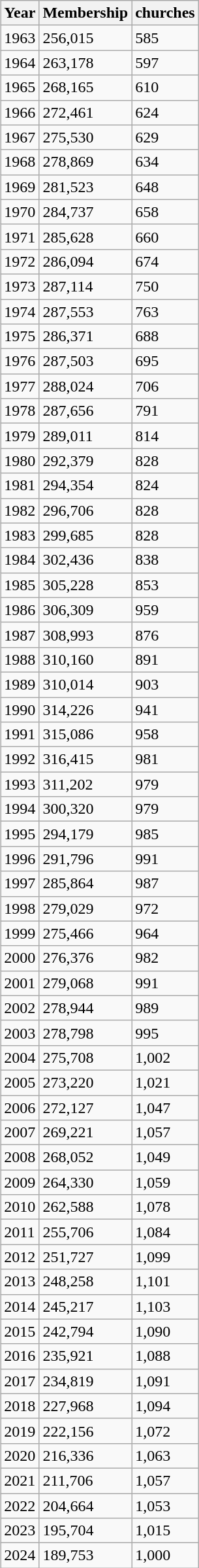<table class="wikitable" style="margin:auto auto auto auto; front-size:95%; float:right;">
<tr>
<th>Year</th>
<th>Membership</th>
<th>churches</th>
</tr>
<tr>
<td>1963</td>
<td>256,015</td>
<td>585</td>
</tr>
<tr>
<td>1964</td>
<td>263,178</td>
<td>597</td>
</tr>
<tr>
<td>1965</td>
<td>268,165</td>
<td>610</td>
</tr>
<tr>
<td>1966</td>
<td>272,461</td>
<td>624</td>
</tr>
<tr>
<td>1967</td>
<td>275,530</td>
<td>629</td>
</tr>
<tr>
<td>1968</td>
<td>278,869</td>
<td>634</td>
</tr>
<tr>
<td>1969</td>
<td>281,523</td>
<td>648</td>
</tr>
<tr>
<td>1970</td>
<td>284,737</td>
<td>658</td>
</tr>
<tr>
<td>1971</td>
<td>285,628</td>
<td>660</td>
</tr>
<tr>
<td>1972</td>
<td>286,094</td>
<td>674</td>
</tr>
<tr>
<td>1973</td>
<td>287,114</td>
<td>750</td>
</tr>
<tr>
<td>1974</td>
<td>287,553</td>
<td>763</td>
</tr>
<tr>
<td>1975</td>
<td>286,371</td>
<td>688</td>
</tr>
<tr>
<td>1976</td>
<td>287,503</td>
<td>695</td>
</tr>
<tr>
<td>1977</td>
<td>288,024</td>
<td>706</td>
</tr>
<tr>
<td>1978</td>
<td>287,656</td>
<td>791</td>
</tr>
<tr>
<td>1979</td>
<td>289,011</td>
<td>814</td>
</tr>
<tr>
<td>1980</td>
<td>292,379</td>
<td>828</td>
</tr>
<tr>
<td>1981</td>
<td>294,354</td>
<td>824</td>
</tr>
<tr>
<td>1982</td>
<td>296,706</td>
<td>828</td>
</tr>
<tr>
<td>1983</td>
<td>299,685</td>
<td>828</td>
</tr>
<tr>
<td>1984</td>
<td>302,436</td>
<td>838</td>
</tr>
<tr>
<td>1985</td>
<td>305,228</td>
<td>853</td>
</tr>
<tr>
<td>1986</td>
<td>306,309</td>
<td>959</td>
</tr>
<tr>
<td>1987</td>
<td>308,993</td>
<td>876</td>
</tr>
<tr>
<td>1988</td>
<td>310,160</td>
<td>891</td>
</tr>
<tr>
<td>1989</td>
<td>310,014</td>
<td>903</td>
</tr>
<tr>
<td>1990</td>
<td>314,226</td>
<td>941</td>
</tr>
<tr>
<td>1991</td>
<td>315,086</td>
<td>958</td>
</tr>
<tr>
<td>1992</td>
<td>316,415</td>
<td>981</td>
</tr>
<tr>
<td>1993</td>
<td>311,202</td>
<td>979</td>
</tr>
<tr>
<td>1994</td>
<td>300,320</td>
<td>979</td>
</tr>
<tr>
<td>1995</td>
<td>294,179</td>
<td>985</td>
</tr>
<tr>
<td>1996</td>
<td>291,796</td>
<td>991</td>
</tr>
<tr>
<td>1997</td>
<td>285,864</td>
<td>987</td>
</tr>
<tr>
<td>1998</td>
<td>279,029</td>
<td>972</td>
</tr>
<tr>
<td>1999</td>
<td>275,466</td>
<td>964</td>
</tr>
<tr>
<td>2000</td>
<td>276,376</td>
<td>982</td>
</tr>
<tr>
<td>2001</td>
<td>279,068</td>
<td>991</td>
</tr>
<tr>
<td>2002</td>
<td>278,944</td>
<td>989</td>
</tr>
<tr>
<td>2003</td>
<td>278,798</td>
<td>995</td>
</tr>
<tr>
<td>2004</td>
<td>275,708</td>
<td>1,002</td>
</tr>
<tr>
<td>2005</td>
<td>273,220</td>
<td>1,021</td>
</tr>
<tr>
<td>2006</td>
<td>272,127</td>
<td>1,047</td>
</tr>
<tr>
<td>2007</td>
<td>269,221</td>
<td>1,057</td>
</tr>
<tr>
<td>2008</td>
<td>268,052</td>
<td>1,049</td>
</tr>
<tr>
<td>2009</td>
<td>264,330</td>
<td>1,059</td>
</tr>
<tr>
<td>2010</td>
<td>262,588</td>
<td>1,078</td>
</tr>
<tr>
<td>2011</td>
<td>255,706</td>
<td>1,084</td>
</tr>
<tr>
<td>2012</td>
<td>251,727</td>
<td>1,099</td>
</tr>
<tr>
<td>2013</td>
<td>248,258</td>
<td>1,101</td>
</tr>
<tr>
<td>2014</td>
<td>245,217</td>
<td>1,103</td>
</tr>
<tr>
<td>2015</td>
<td>242,794</td>
<td>1,090</td>
</tr>
<tr>
<td>2016</td>
<td>235,921</td>
<td>1,088</td>
</tr>
<tr>
<td>2017</td>
<td>234,819</td>
<td>1,091</td>
</tr>
<tr>
<td>2018</td>
<td>227,968</td>
<td>1,094</td>
</tr>
<tr>
<td>2019</td>
<td>222,156</td>
<td>1,072</td>
</tr>
<tr>
<td>2020</td>
<td>216,336</td>
<td>1,063</td>
</tr>
<tr>
<td>2021</td>
<td>211,706</td>
<td>1,057</td>
</tr>
<tr>
<td>2022</td>
<td>204,664</td>
<td>1,053</td>
</tr>
<tr>
<td>2023</td>
<td>195,704</td>
<td>1,015</td>
</tr>
<tr>
<td>2024</td>
<td>189,753</td>
<td>1,000</td>
</tr>
</table>
